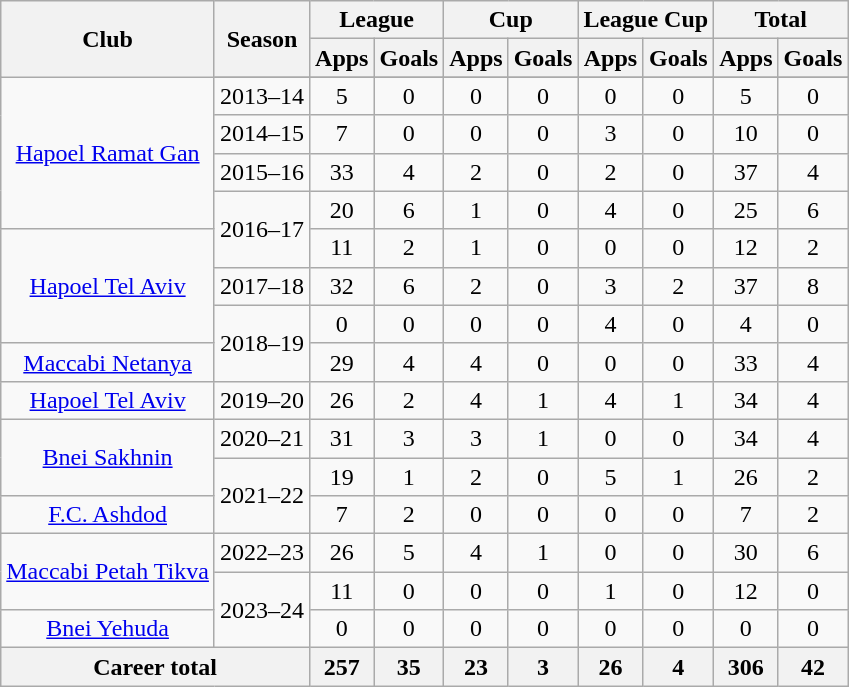<table class="wikitable" style="font-size:100%; text-align: center;">
<tr>
<th rowspan="2">Club</th>
<th rowspan="2">Season</th>
<th colspan="2">League</th>
<th colspan="2">Cup</th>
<th colspan="2">League Cup</th>
<th colspan="2">Total</th>
</tr>
<tr>
<th>Apps</th>
<th>Goals</th>
<th>Apps</th>
<th>Goals</th>
<th>Apps</th>
<th>Goals</th>
<th>Apps</th>
<th>Goals</th>
</tr>
<tr>
<td rowspan="5" valign="center"><a href='#'>Hapoel Ramat Gan</a></td>
</tr>
<tr>
<td>2013–14</td>
<td>5</td>
<td>0</td>
<td>0</td>
<td>0</td>
<td>0</td>
<td>0</td>
<td>5</td>
<td>0</td>
</tr>
<tr>
<td>2014–15</td>
<td>7</td>
<td>0</td>
<td>0</td>
<td>0</td>
<td>3</td>
<td>0</td>
<td>10</td>
<td>0</td>
</tr>
<tr>
<td>2015–16</td>
<td>33</td>
<td>4</td>
<td>2</td>
<td>0</td>
<td>2</td>
<td>0</td>
<td>37</td>
<td>4</td>
</tr>
<tr>
<td rowspan="2">2016–17</td>
<td>20</td>
<td>6</td>
<td>1</td>
<td>0</td>
<td>4</td>
<td>0</td>
<td>25</td>
<td>6</td>
</tr>
<tr>
<td rowspan="3"><a href='#'>Hapoel Tel Aviv</a></td>
<td>11</td>
<td>2</td>
<td>1</td>
<td>0</td>
<td>0</td>
<td>0</td>
<td>12</td>
<td>2</td>
</tr>
<tr>
<td>2017–18</td>
<td>32</td>
<td>6</td>
<td>2</td>
<td>0</td>
<td>3</td>
<td>2</td>
<td>37</td>
<td>8</td>
</tr>
<tr>
<td rowspan="2">2018–19</td>
<td>0</td>
<td>0</td>
<td>0</td>
<td>0</td>
<td>4</td>
<td>0</td>
<td>4</td>
<td>0</td>
</tr>
<tr>
<td rowspan="1"><a href='#'>Maccabi Netanya</a></td>
<td>29</td>
<td>4</td>
<td>4</td>
<td>0</td>
<td>0</td>
<td>0</td>
<td>33</td>
<td>4</td>
</tr>
<tr>
<td rowspan="1"><a href='#'>Hapoel Tel Aviv</a></td>
<td>2019–20</td>
<td>26</td>
<td>2</td>
<td>4</td>
<td>1</td>
<td>4</td>
<td>1</td>
<td>34</td>
<td>4</td>
</tr>
<tr>
<td rowspan="2"><a href='#'>Bnei Sakhnin</a></td>
<td>2020–21</td>
<td>31</td>
<td>3</td>
<td>3</td>
<td>1</td>
<td>0</td>
<td>0</td>
<td>34</td>
<td>4</td>
</tr>
<tr>
<td rowspan="2">2021–22</td>
<td>19</td>
<td>1</td>
<td>2</td>
<td>0</td>
<td>5</td>
<td>1</td>
<td>26</td>
<td>2</td>
</tr>
<tr>
<td><a href='#'>F.C. Ashdod</a></td>
<td>7</td>
<td>2</td>
<td>0</td>
<td>0</td>
<td>0</td>
<td>0</td>
<td>7</td>
<td>2</td>
</tr>
<tr>
<td rowspan="2"><a href='#'>Maccabi Petah Tikva</a></td>
<td>2022–23</td>
<td>26</td>
<td>5</td>
<td>4</td>
<td>1</td>
<td>0</td>
<td>0</td>
<td>30</td>
<td>6</td>
</tr>
<tr>
<td rowspan="2">2023–24</td>
<td>11</td>
<td>0</td>
<td>0</td>
<td>0</td>
<td>1</td>
<td>0</td>
<td>12</td>
<td>0</td>
</tr>
<tr>
<td rowspan="1"><a href='#'>Bnei Yehuda</a></td>
<td>0</td>
<td>0</td>
<td>0</td>
<td>0</td>
<td>0</td>
<td>0</td>
<td>0</td>
<td>0</td>
</tr>
<tr>
<th colspan="2">Career total</th>
<th>257</th>
<th>35</th>
<th>23</th>
<th>3</th>
<th>26</th>
<th>4</th>
<th>306</th>
<th>42</th>
</tr>
</table>
